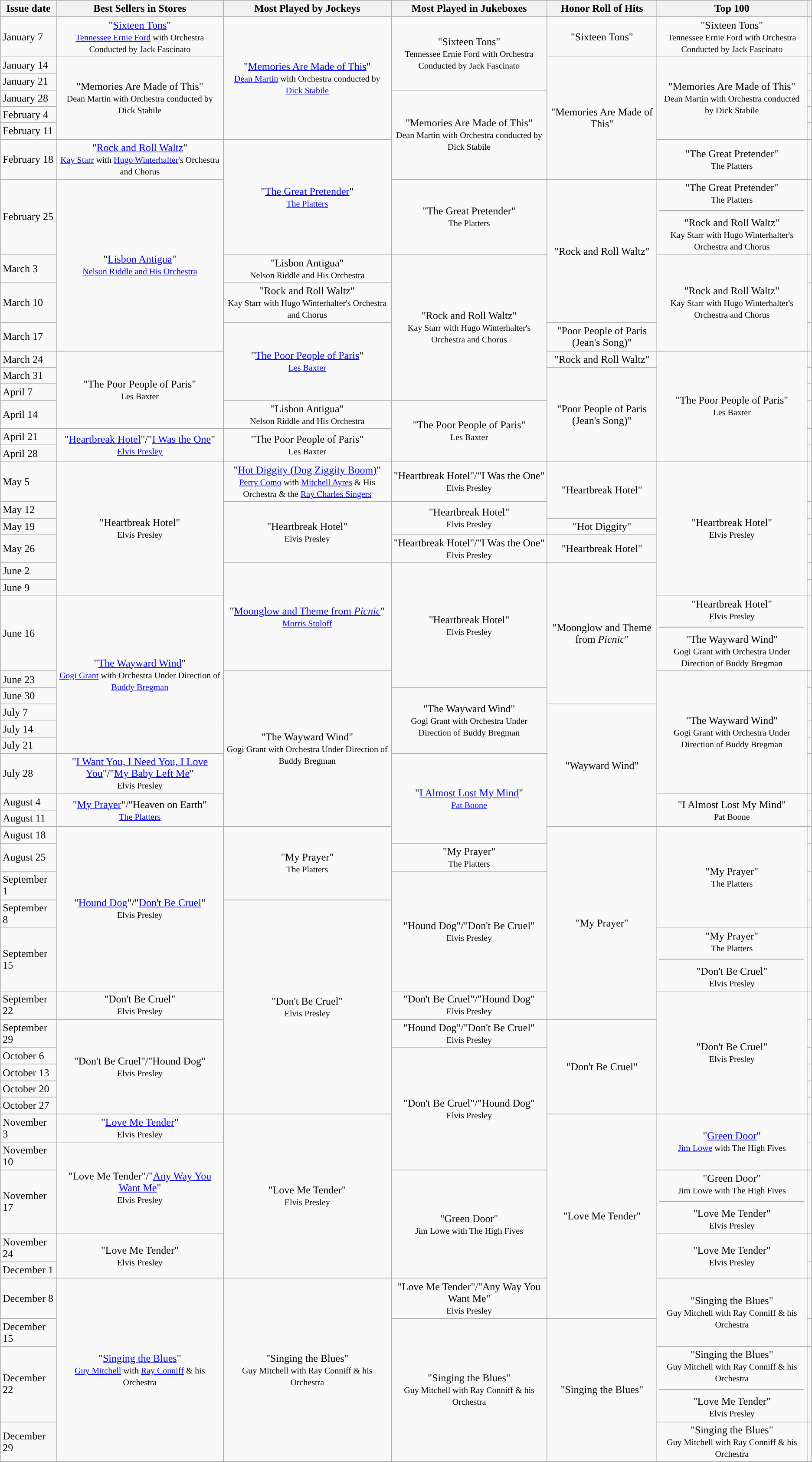<table class="wikitable">
<tr>
<th>Issue date</th>
<th>Best Sellers in Stores</th>
<th>Most Played by Jockeys</th>
<th>Most Played in Jukeboxes</th>
<th>Honor Roll of Hits</th>
<th>Top 100</th>
<th></th>
</tr>
<tr>
<td>January 7</td>
<td style="text-align: center;">"<a href='#'>Sixteen Tons</a>"<br><small><a href='#'>Tennessee Ernie Ford</a> with Orchestra Conducted by Jack Fascinato</small></td>
<td rowspan=6 style="text-align: center;">"<a href='#'>Memories Are Made of This</a>"<br><small><a href='#'>Dean Martin</a> with Orchestra conducted by <a href='#'>Dick Stabile</a></small></td>
<td rowspan=3 style="text-align: center;">"Sixteen Tons"<br><small>Tennessee Ernie Ford with Orchestra Conducted by Jack Fascinato</small></td>
<td style="text-align: center;">"Sixteen Tons"</td>
<td style="text-align: center;">"Sixteen Tons"<br> <small>Tennessee Ernie Ford with Orchestra Conducted by Jack Fascinato</small></td>
<td style="text-align: center;"></td>
</tr>
<tr>
<td>January 14</td>
<td rowspan=5 style="text-align: center;">"Memories Are Made of This"<br><small>Dean Martin with Orchestra conducted by Dick Stabile</small></td>
<td rowspan=6 style="text-align: center;">"Memories Are Made of This"</td>
<td rowspan=5 style="text-align: center;">"Memories Are Made of This"<br><small>Dean Martin with Orchestra conducted by Dick Stabile</small></td>
<td style="text-align: center;"></td>
</tr>
<tr>
<td>January 21</td>
<td style="text-align: center;"></td>
</tr>
<tr>
<td>January 28</td>
<td rowspan=4 style="text-align: center;">"Memories Are Made of This"<br><small>Dean Martin with Orchestra conducted by Dick Stabile</small></td>
<td style="text-align: center;"></td>
</tr>
<tr>
<td>February 4</td>
<td style="text-align: center;"></td>
</tr>
<tr>
<td>February 11</td>
<td style="text-align: center;"></td>
</tr>
<tr>
<td>February 18</td>
<td style="text-align: center;">"<a href='#'>Rock and Roll Waltz</a>"<br><small><a href='#'>Kay Starr</a> with <a href='#'>Hugo Winterhalter</a>'s Orchestra and Chorus</small></td>
<td rowspan=2 style="text-align: center;">"<a href='#'>The Great Pretender</a>"<br><small><a href='#'>The Platters</a></small></td>
<td style="text-align: center;">"The Great Pretender"<br><small>The Platters</small></td>
<td style="text-align: center;"></td>
</tr>
<tr>
<td>February 25</td>
<td rowspan=4 style="text-align: center;">"<a href='#'>Lisbon Antigua</a>"<br><small><a href='#'>Nelson Riddle and His Orchestra</a></small></td>
<td style="text-align: center;">"The Great Pretender"<br><small>The Platters</small></td>
<td rowspan=3 style="text-align: center;">"Rock and Roll Waltz"</td>
<td style="text-align: center;">"The Great Pretender"<br><small>The Platters</small><hr>"Rock and Roll Waltz"<br><small>Kay Starr with Hugo Winterhalter's Orchestra and Chorus</small></td>
<td style="text-align: center;"></td>
</tr>
<tr>
<td>March 3</td>
<td style="text-align: center;">"Lisbon Antigua"<br><small>Nelson Riddle and His Orchestra</small></td>
<td rowspan=6 style="text-align: center;">"Rock and Roll Waltz"<br><small>Kay Starr with Hugo Winterhalter's Orchestra and Chorus</small></td>
<td rowspan=3 style="text-align: center;">"Rock and Roll Waltz"<br><small>Kay Starr with Hugo Winterhalter's Orchestra and Chorus</small></td>
<td style="text-align: center;"></td>
</tr>
<tr>
<td>March 10</td>
<td style="text-align: center;">"Rock and Roll Waltz"<br><small>Kay Starr with Hugo Winterhalter's Orchestra and Chorus</small></td>
<td style="text-align: center;"></td>
</tr>
<tr>
<td>March 17</td>
<td rowspan=4 style="text-align: center;">"<a href='#'>The Poor People of Paris</a>"<br><small><a href='#'>Les Baxter</a></small></td>
<td style="text-align: center;">"Poor People of Paris (Jean's Song)"</td>
<td style="text-align: center;"></td>
</tr>
<tr>
<td>March 24</td>
<td rowspan=4 style="text-align: center;">"The Poor People of Paris"<br><small>Les Baxter</small></td>
<td style="text-align: center;">"Rock and Roll Waltz"</td>
<td rowspan=6 style="text-align: center;">"The Poor People of Paris"<br><small>Les Baxter</small></td>
<td style="text-align: center;"></td>
</tr>
<tr>
<td>March 31</td>
<td rowspan=5 style="text-align: center;">"Poor People of Paris (Jean's Song)"</td>
<td style="text-align: center;"></td>
</tr>
<tr>
<td>April 7</td>
<td style="text-align: center;"></td>
</tr>
<tr>
<td>April 14</td>
<td style="text-align: center;">"Lisbon Antigua"<br><small>Nelson Riddle and His Orchestra</small></td>
<td rowspan=3 style="text-align: center;">"The Poor People of Paris"<br><small>Les Baxter</small></td>
<td style="text-align: center;"></td>
</tr>
<tr>
<td>April 21</td>
<td rowspan=2 style="text-align: center;">"<a href='#'>Heartbreak Hotel</a>"/"<a href='#'>I Was the One</a>"<br><small><a href='#'>Elvis Presley</a></small></td>
<td rowspan=2 style="text-align: center;">"The Poor People of Paris"<br><small>Les Baxter</small></td>
<td style="text-align: center;"></td>
</tr>
<tr>
<td>April 28</td>
<td style="text-align: center;"></td>
</tr>
<tr>
<td>May 5</td>
<td rowspan= 6 style="text-align: center;">"Heartbreak Hotel"<br><small>Elvis Presley</small></td>
<td style="text-align: center;">"<a href='#'>Hot Diggity (Dog Ziggity Boom)</a>"<br><small><a href='#'>Perry Como</a> with <a href='#'>Mitchell Ayres</a> & His Orchestra & the <a href='#'>Ray Charles Singers</a></small></td>
<td style="text-align: center;">"Heartbreak Hotel"/"I Was the One"<br><small>Elvis Presley</small></td>
<td rowspan=2 style="text-align: center;">"Heartbreak Hotel"</td>
<td rowspan=6 style="text-align: center;">"Heartbreak Hotel"<br><small>Elvis Presley</small></td>
<td style="text-align: center;"></td>
</tr>
<tr>
<td>May 12</td>
<td rowspan=3 style="text-align: center;">"Heartbreak Hotel"<br><small>Elvis Presley</small></td>
<td rowspan=2 style="text-align: center;">"Heartbreak Hotel"<br><small>Elvis Presley</small></td>
<td style="text-align: center;"></td>
</tr>
<tr>
<td>May 19</td>
<td style="text-align: center;">"Hot Diggity"</td>
<td style="text-align: center;"></td>
</tr>
<tr>
<td>May 26</td>
<td style="text-align: center;">"Heartbreak Hotel"/"I Was the One"<br><small>Elvis Presley</small></td>
<td style="text-align: center;">"Heartbreak Hotel"</td>
<td style="text-align: center;"></td>
</tr>
<tr>
<td>June 2</td>
<td rowspan=3 style="text-align: center;">"<a href='#'>Moonglow and Theme from <em>Picnic</em></a>"<br><small><a href='#'>Morris Stoloff</a></small></td>
<td rowspan=4 style="text-align: center;">"Heartbreak Hotel"<br><small>Elvis Presley</small></td>
<td rowspan=5 style="text-align: center;">"Moonglow and Theme from <em>Picnic</em>"</td>
<td style="text-align: center;"></td>
</tr>
<tr>
<td>June 9</td>
<td style="text-align: center;"></td>
</tr>
<tr>
<td>June 16</td>
<td rowspan=6 style="text-align: center;">"<a href='#'>The Wayward Wind</a>"<br><small><a href='#'>Gogi Grant</a> with Orchestra Under Direction of <a href='#'>Buddy Bregman</a></small></td>
<td style="text-align: center;">"Heartbreak Hotel"<br><small>Elvis Presley</small><hr>"The Wayward Wind"<br><small>Gogi Grant with Orchestra Under Direction of Buddy Bregman</small></td>
<td style="text-align: center;"></td>
</tr>
<tr>
<td>June 23</td>
<td rowspan=8 style="text-align: center;">"The Wayward Wind"<br><small>Gogi Grant with Orchestra Under Direction of Buddy Bregman</small></td>
<td rowspan=6 style="text-align: center;">"The Wayward Wind"<br><small>Gogi Grant with Orchestra Under Direction of Buddy Bregman</small></td>
<td style="text-align: center;"></td>
</tr>
<tr>
<td>June 30</td>
<td rowspan=4 style="text-align: center;">"The Wayward Wind"<br><small>Gogi Grant with Orchestra Under Direction of Buddy Bregman</small></td>
<td style="text-align: center;"></td>
</tr>
<tr>
<td>July 7</td>
<td rowspan=6 style="text-align: center;">"Wayward Wind"</td>
<td style="text-align: center;"></td>
</tr>
<tr>
<td>July 14</td>
<td style="text-align: center;"></td>
</tr>
<tr>
<td>July 21</td>
<td style="text-align: center;"></td>
</tr>
<tr>
<td>July 28</td>
<td style="text-align: center;">"<a href='#'>I Want You, I Need You, I Love You</a>"/"<a href='#'>My Baby Left Me</a>"<br><small>Elvis Presley</small></td>
<td rowspan=4 style="text-align: center;">"<a href='#'>I Almost Lost My Mind</a>"<br><small><a href='#'>Pat Boone</a></small></td>
<td style="text-align: center;"></td>
</tr>
<tr>
<td>August 4</td>
<td rowspan=2 style="text-align: center;">"<a href='#'>My Prayer</a>"/"Heaven on Earth"<br><small><a href='#'>The Platters</a></small></td>
<td rowspan=2 style="text-align: center;">"I Almost Lost My Mind"<br><small>Pat Boone</small></td>
<td style="text-align: center;"></td>
</tr>
<tr>
<td>August 11</td>
<td style="text-align: center;"></td>
</tr>
<tr>
<td>August 18</td>
<td rowspan=5 style="text-align: center;">"<a href='#'>Hound Dog</a>"/"<a href='#'>Don't Be Cruel</a>"<br><small>Elvis Presley</small></td>
<td rowspan=3 style="text-align: center;">"My Prayer"<br><small>The Platters</small></td>
<td rowspan=6 style="text-align: center;">"My Prayer"</td>
<td rowspan=4 style="text-align: center;">"My Prayer"<br><small>The Platters</small></td>
<td style="text-align: center;"></td>
</tr>
<tr>
<td>August 25</td>
<td style="text-align: center;">"My Prayer"<br><small>The Platters</small></td>
<td style="text-align: center;"></td>
</tr>
<tr>
<td>September 1</td>
<td rowspan=3 style="text-align: center;">"Hound Dog"/"Don't Be Cruel"<br><small>Elvis Presley</small></td>
<td style="text-align: center;"></td>
</tr>
<tr>
<td>September 8</td>
<td rowspan=8 style="text-align: center;">"Don't Be Cruel"<br><small>Elvis Presley</small></td>
<td style="text-align: center;"></td>
</tr>
<tr>
<td>September 15</td>
<td style="text-align: center;">"My Prayer"<br><small>The Platters</small><hr>"Don't Be Cruel"<br><small>Elvis Presley</small></td>
<td style="text-align: center;"></td>
</tr>
<tr>
<td>September 22</td>
<td style="text-align: center;">"Don't Be Cruel"<br><small>Elvis Presley</small></td>
<td style="text-align: center;">"Don't Be Cruel"/"Hound Dog"<br><small>Elvis Presley</small></td>
<td rowspan=6 style="text-align: center;">"Don't Be Cruel"<br><small>Elvis Presley</small></td>
<td style="text-align: center;"></td>
</tr>
<tr>
<td>September 29</td>
<td rowspan=5 style="text-align: center;">"Don't Be Cruel"/"Hound Dog"<br><small>Elvis Presley</small></td>
<td style="text-align: center;">"Hound Dog"/"Don't Be Cruel"<br><small>Elvis Presley</small></td>
<td rowspan=5 style="text-align: center;">"Don't Be Cruel"</td>
<td style="text-align: center;"></td>
</tr>
<tr>
<td>October 6</td>
<td rowspan=6 style="text-align: center;">"Don't Be Cruel"/"Hound Dog"<br><small>Elvis Presley</small></td>
<td style="text-align: center;"></td>
</tr>
<tr>
<td>October 13</td>
<td style="text-align: center;"></td>
</tr>
<tr>
<td>October 20</td>
<td style="text-align: center;"></td>
</tr>
<tr>
<td>October 27</td>
<td style="text-align: center;"></td>
</tr>
<tr>
<td>November 3</td>
<td style="text-align: center;">"<a href='#'>Love Me Tender</a>"<br><small>Elvis Presley</small></td>
<td rowspan=5 style="text-align: center;">"Love Me Tender"<br><small>Elvis Presley</small></td>
<td rowspan=6 style="text-align: center;">"Love Me Tender"</td>
<td rowspan=2 style="text-align: center;">"<a href='#'>Green Door</a>"<br><small><a href='#'>Jim Lowe</a> with The High Fives</small></td>
<td style="text-align: center;"></td>
</tr>
<tr>
<td>November 10</td>
<td rowspan=2 style="text-align: center;">"Love Me Tender"/"<a href='#'>Any Way You Want Me</a>"<br><small>Elvis Presley</small></td>
<td style="text-align: center;"></td>
</tr>
<tr>
<td>November 17</td>
<td rowspan=3 style="text-align: center;">"Green Door"<br><small>Jim Lowe with The High Fives</small></td>
<td style="text-align: center;">"Green Door"<br><small>Jim Lowe with The High Fives</small><hr>"Love Me Tender"<br><small>Elvis Presley</small></td>
<td style="text-align: center;"></td>
</tr>
<tr>
<td>November 24</td>
<td rowspan=2 style="text-align: center;">"Love Me Tender"<br><small>Elvis Presley</small></td>
<td rowspan=2 style="text-align: center;">"Love Me Tender"<br><small>Elvis Presley</small></td>
<td style="text-align: center;"></td>
</tr>
<tr>
<td>December 1</td>
<td style="text-align: center;"></td>
</tr>
<tr>
<td>December 8</td>
<td rowspan=4 style="text-align: center;">"<a href='#'>Singing the Blues</a>"<br><small><a href='#'>Guy Mitchell</a> with <a href='#'>Ray Conniff</a> & his Orchestra</small></td>
<td rowspan=4 style="text-align: center;">"Singing the Blues"<br><small>Guy Mitchell with Ray Conniff & his Orchestra</small></td>
<td style="text-align: center;">"Love Me Tender"/"Any Way You Want Me"<br><small>Elvis Presley</small></td>
<td rowspan=2 style="text-align: center;">"Singing the Blues"<br><small>Guy Mitchell with Ray Conniff & his Orchestra</small></td>
<td style="text-align: center;"></td>
</tr>
<tr>
<td>December 15</td>
<td rowspan=3 style="text-align: center;">"Singing the Blues"<br><small>Guy Mitchell with Ray Conniff & his Orchestra</small></td>
<td rowspan=3 style="text-align: center;">"Singing the Blues"</td>
<td style="text-align: center;"></td>
</tr>
<tr>
<td>December 22</td>
<td style="text-align: center;">"Singing the Blues"<br><small>Guy Mitchell with Ray Conniff & his Orchestra</small><hr>"Love Me Tender"<br><small>Elvis Presley</small></td>
<td style="text-align: center;"></td>
</tr>
<tr>
<td>December 29</td>
<td style="text-align: center;">"Singing the Blues"<br><small>Guy Mitchell with Ray Conniff & his Orchestra</small></td>
<td style="text-align: center;"></td>
</tr>
<tr>
</tr>
</table>
